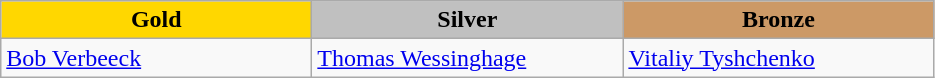<table class="wikitable" style="text-align:left">
<tr align="center">
<td width=200 bgcolor=gold><strong>Gold</strong></td>
<td width=200 bgcolor=silver><strong>Silver</strong></td>
<td width=200 bgcolor=CC9966><strong>Bronze</strong></td>
</tr>
<tr>
<td><a href='#'>Bob Verbeeck</a><br><em></em></td>
<td><a href='#'>Thomas Wessinghage</a><br><em></em></td>
<td><a href='#'>Vitaliy Tyshchenko</a><br><em></em></td>
</tr>
</table>
